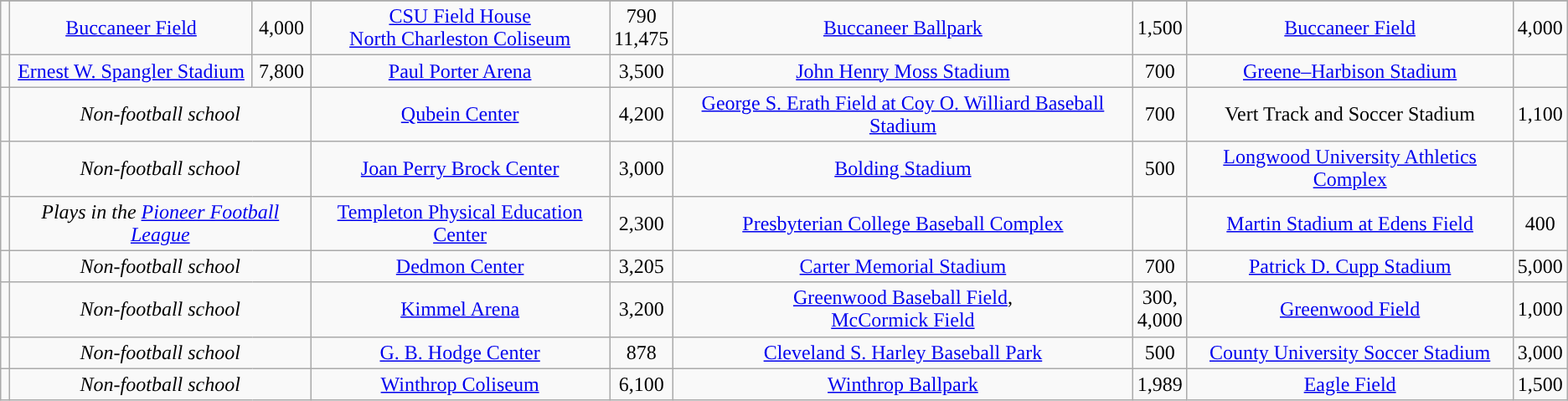<table class="wikitable sortable" style="text-align: center;">
<tr>
</tr>
<tr>
<td style="text-align:center; "><a href='#'></a></td>
<td><a href='#'>Buccaneer Field</a></td>
<td>4,000</td>
<td><a href='#'>CSU Field House</a><br><a href='#'>North Charleston Coliseum</a></td>
<td>790<br>11,475</td>
<td><a href='#'>Buccaneer Ballpark</a></td>
<td>1,500</td>
<td><a href='#'>Buccaneer Field</a></td>
<td>4,000</td>
</tr>
<tr>
<td style="text-align:center; "><a href='#'></a></td>
<td><a href='#'>Ernest W. Spangler Stadium</a></td>
<td>7,800</td>
<td><a href='#'>Paul Porter Arena</a></td>
<td>3,500</td>
<td><a href='#'>John Henry Moss Stadium</a></td>
<td>700</td>
<td><a href='#'>Greene–Harbison Stadium</a></td>
<td></td>
</tr>
<tr>
<td style="text-align:center; "><a href='#'></a></td>
<td colspan=2 align=center><em>Non-football school</em></td>
<td><a href='#'>Qubein Center</a></td>
<td>4,200</td>
<td><a href='#'>George S. Erath Field at Coy O. Williard Baseball Stadium</a></td>
<td>700</td>
<td>Vert Track and Soccer Stadium</td>
<td>1,100</td>
</tr>
<tr>
<td style="text-align:center; "><a href='#'></a></td>
<td colspan=2 align=center><em>Non-football school</em></td>
<td><a href='#'>Joan Perry Brock Center</a></td>
<td>3,000</td>
<td><a href='#'>Bolding Stadium</a></td>
<td>500</td>
<td><a href='#'>Longwood University Athletics Complex</a></td>
<td></td>
</tr>
<tr>
<td style="text-align:center; "><a href='#'></a></td>
<td colspan=2 align=center><em>Plays in the <a href='#'>Pioneer Football League</a></em></td>
<td><a href='#'>Templeton Physical Education Center</a></td>
<td>2,300</td>
<td><a href='#'>Presbyterian College Baseball Complex</a></td>
<td></td>
<td><a href='#'>Martin Stadium at Edens Field</a></td>
<td>400</td>
</tr>
<tr>
<td style="text-align:center; "><a href='#'></a></td>
<td colspan=2 align=center><em>Non-football school</em></td>
<td><a href='#'>Dedmon Center</a></td>
<td>3,205</td>
<td><a href='#'>Carter Memorial Stadium</a></td>
<td>700</td>
<td><a href='#'>Patrick D. Cupp Stadium</a></td>
<td>5,000</td>
</tr>
<tr>
<td style="text-align:center; "><a href='#'></a></td>
<td colspan=2 align=center><em>Non-football school</em></td>
<td><a href='#'>Kimmel Arena</a></td>
<td>3,200</td>
<td><a href='#'>Greenwood Baseball Field</a>,<br><a href='#'>McCormick Field</a></td>
<td>300,<br>4,000</td>
<td><a href='#'>Greenwood Field</a></td>
<td>1,000</td>
</tr>
<tr>
<td style="text-align:center; "><a href='#'></a></td>
<td colspan=2 align=center><em>Non-football school</em></td>
<td><a href='#'>G. B. Hodge Center</a></td>
<td>878</td>
<td><a href='#'>Cleveland S. Harley Baseball Park</a></td>
<td>500</td>
<td><a href='#'>County University Soccer Stadium</a></td>
<td>3,000</td>
</tr>
<tr>
<td style="text-align:center; "><a href='#'></a></td>
<td colspan=2 align=center><em>Non-football school</em></td>
<td><a href='#'>Winthrop Coliseum</a></td>
<td>6,100</td>
<td><a href='#'>Winthrop Ballpark</a></td>
<td>1,989</td>
<td><a href='#'>Eagle Field</a></td>
<td>1,500</td>
</tr>
</table>
